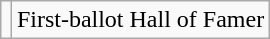<table class="wikitable" style="margin: 0 auto">
<tr>
<td></td>
<td>First-ballot Hall of Famer</td>
</tr>
</table>
